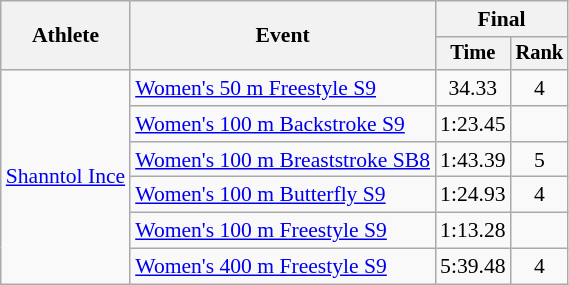<table class=wikitable style="font-size:90%">
<tr>
<th rowspan="2">Athlete</th>
<th rowspan="2">Event</th>
<th colspan="2">Final</th>
</tr>
<tr style="font-size:95%">
<th>Time</th>
<th>Rank</th>
</tr>
<tr align=center>
<td align=left rowspan="6"><a href='#'>Shanntol Ince</a></td>
<td align=left><a href='#'>Women's 50 m Freestyle S9</a></td>
<td>34.33</td>
<td>4</td>
</tr>
<tr align=center>
<td align=left><a href='#'>Women's 100 m Backstroke S9</a></td>
<td>1:23.45</td>
<td></td>
</tr>
<tr align=center>
<td align=left><a href='#'>Women's 100 m Breaststroke SB8</a></td>
<td>1:43.39</td>
<td>5</td>
</tr>
<tr align=center>
<td align=left><a href='#'>Women's 100 m Butterfly S9</a></td>
<td>1:24.93</td>
<td>4</td>
</tr>
<tr align=center>
<td align=left><a href='#'>Women's 100 m Freestyle S9</a></td>
<td>1:13.28</td>
<td></td>
</tr>
<tr align=center>
<td align=left><a href='#'>Women's 400 m Freestyle S9</a></td>
<td>5:39.48</td>
<td>4</td>
</tr>
</table>
